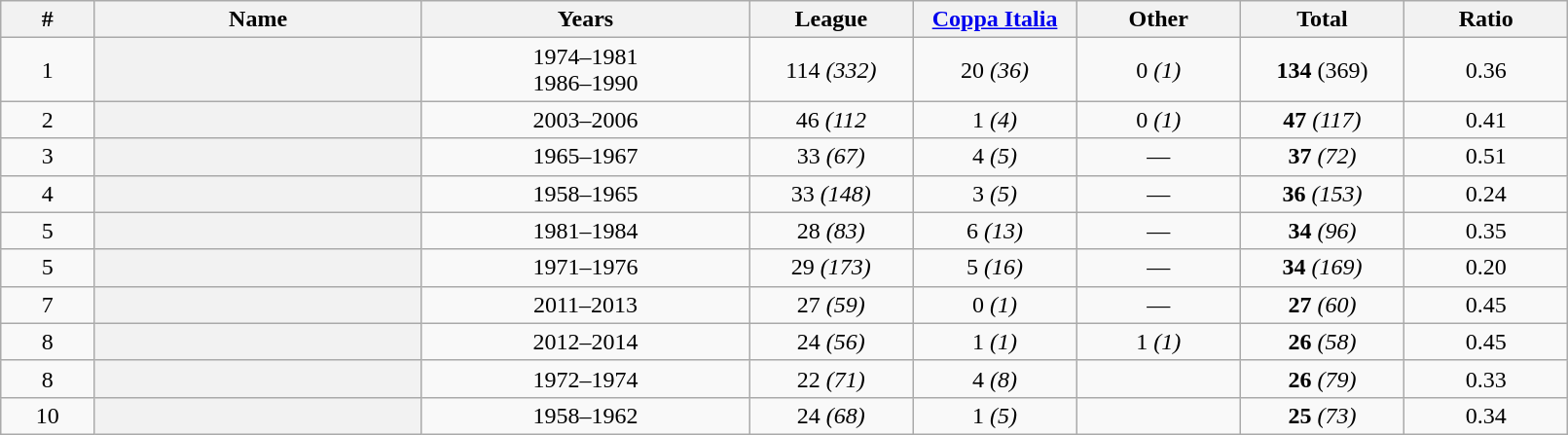<table class="sortable wikitable plainrowheaders"  style="text-align: center; width:85%">
<tr>
<th scope="col" style="width:4%;">#</th>
<th scope="col" style="width:14%;">Name</th>
<th scope="col" style="width:14%;">Years</th>
<th scope="col" style="width:7%;">League</th>
<th scope="col" style="width:7%;"><a href='#'>Coppa Italia</a></th>
<th scope="col" style="width:7%;">Other</th>
<th scope="col" style="width:7%;">Total</th>
<th scope="col" style="width:7%;">Ratio</th>
</tr>
<tr>
<td>1</td>
<th scope="row"> </th>
<td>1974–1981<br>1986–1990</td>
<td>114 <em>(332)</em></td>
<td>20 <em>(36)</em></td>
<td>0 <em>(1)</em></td>
<td><strong>134</strong> (369)</td>
<td>0.36</td>
</tr>
<tr>
<td>2</td>
<th scope="row"> </th>
<td>2003–2006</td>
<td>46 <em>(112</em></td>
<td>1 <em>(4)</em></td>
<td>0 <em>(1)</em> </td>
<td><strong>47</strong> <em>(117)</em></td>
<td>0.41</td>
</tr>
<tr>
<td>3</td>
<th scope="row"> </th>
<td>1965–1967</td>
<td>33 <em>(67)</em></td>
<td>4 <em>(5)</em></td>
<td>—</td>
<td><strong>37</strong> <em>(72)</em></td>
<td>0.51</td>
</tr>
<tr>
<td>4</td>
<th scope="row"> </th>
<td>1958–1965</td>
<td>33 <em>(148)</em></td>
<td>3 <em>(5)</em></td>
<td>—</td>
<td><strong>36</strong> <em>(153)</em></td>
<td>0.24</td>
</tr>
<tr>
<td>5</td>
<th scope="row"> </th>
<td>1981–1984</td>
<td>28 <em>(83)</em></td>
<td>6 <em>(13)</em></td>
<td>—</td>
<td><strong>34</strong> <em>(96)</em></td>
<td>0.35</td>
</tr>
<tr>
<td>5</td>
<th scope="row"> </th>
<td>1971–1976</td>
<td>29 <em>(173)</em></td>
<td>5 <em>(16)</em></td>
<td>—</td>
<td><strong>34</strong> <em>(169)</em></td>
<td>0.20</td>
</tr>
<tr>
<td>7</td>
<th scope="row"> </th>
<td>2011–2013</td>
<td>27 <em>(59)</em></td>
<td>0 <em>(1)</em></td>
<td>—</td>
<td><strong>27</strong> <em>(60)</em></td>
<td>0.45</td>
</tr>
<tr>
<td>8</td>
<th scope="row"> </th>
<td>2012–2014</td>
<td>24 <em>(56)</em></td>
<td>1 <em>(1)</em></td>
<td>1 <em>(1)</em> </td>
<td><strong>26</strong> <em>(58)</em></td>
<td>0.45</td>
</tr>
<tr>
<td>8</td>
<th scope="row"> </th>
<td>1972–1974</td>
<td>22 <em>(71)</em></td>
<td>4 <em>(8)</em></td>
<td></td>
<td><strong>26</strong> <em>(79)</em></td>
<td>0.33</td>
</tr>
<tr>
<td>10</td>
<th scope="row"> </th>
<td>1958–1962</td>
<td>24 <em>(68)</em></td>
<td>1 <em>(5)</em></td>
<td></td>
<td><strong>25</strong> <em>(73)</em></td>
<td>0.34</td>
</tr>
</table>
